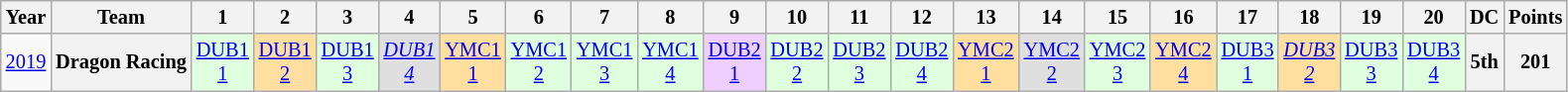<table class="wikitable" style="text-align:center; font-size:85%">
<tr>
<th>Year</th>
<th>Team</th>
<th>1</th>
<th>2</th>
<th>3</th>
<th>4</th>
<th>5</th>
<th>6</th>
<th>7</th>
<th>8</th>
<th>9</th>
<th>10</th>
<th>11</th>
<th>12</th>
<th>13</th>
<th>14</th>
<th>15</th>
<th>16</th>
<th>17</th>
<th>18</th>
<th>19</th>
<th>20</th>
<th>DC</th>
<th>Points</th>
</tr>
<tr>
<td><a href='#'>2019</a></td>
<th nowrap>Dragon Racing</th>
<td style="background:#DFFFDF;"><a href='#'>DUB1<br>1</a><br></td>
<td style="background:#FFDF9F;"><a href='#'>DUB1<br>2</a><br></td>
<td style="background:#DFFFDF;"><a href='#'>DUB1<br>3</a><br></td>
<td style="background:#DFDFDF;"><em><a href='#'>DUB1<br>4</a></em><br></td>
<td style="background:#FFDF9F;"><a href='#'>YMC1<br>1</a><br></td>
<td style="background:#DFFFDF;"><a href='#'>YMC1<br>2</a><br></td>
<td style="background:#DFFFDF;"><a href='#'>YMC1<br>3</a><br></td>
<td style="background:#DFFFDF;"><a href='#'>YMC1<br>4</a><br></td>
<td style="background:#EFCFFF;"><a href='#'>DUB2<br>1</a><br></td>
<td style="background:#DFFFDF;"><a href='#'>DUB2<br>2</a><br></td>
<td style="background:#DFFFDF;"><a href='#'>DUB2<br>3</a><br></td>
<td style="background:#DFFFDF;"><a href='#'>DUB2<br>4</a><br></td>
<td style="background:#FFDF9F;"><a href='#'>YMC2<br>1</a><br></td>
<td style="background:#DFDFDF;"><a href='#'>YMC2<br>2</a><br></td>
<td style="background:#DFFFDF;"><a href='#'>YMC2<br>3</a><br></td>
<td style="background:#FFDF9F;"><a href='#'>YMC2<br>4</a><br></td>
<td style="background:#DFFFDF;"><a href='#'>DUB3<br>1</a><br></td>
<td style="background:#FFDF9F;"><em><a href='#'>DUB3<br>2</a></em><br></td>
<td style="background:#DFFFDF;"><a href='#'>DUB3<br>3</a><br></td>
<td style="background:#DFFFDF;"><a href='#'>DUB3<br>4</a><br></td>
<th>5th</th>
<th>201</th>
</tr>
</table>
